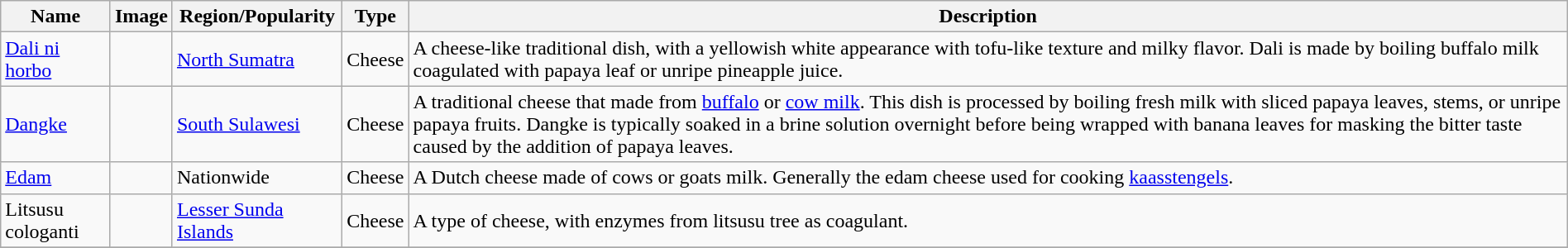<table class="wikitable sortable sticky-header" width="100%">
<tr>
<th>Name</th>
<th>Image</th>
<th>Region/Popularity</th>
<th>Type</th>
<th>Description</th>
</tr>
<tr>
<td><a href='#'>Dali ni horbo</a></td>
<td></td>
<td><a href='#'>North Sumatra</a></td>
<td>Cheese</td>
<td>A cheese-like traditional dish, with a yellowish white appearance with tofu-like texture and milky flavor. Dali is made by boiling buffalo milk coagulated with papaya leaf or unripe pineapple juice.</td>
</tr>
<tr>
<td><a href='#'>Dangke</a></td>
<td></td>
<td><a href='#'>South Sulawesi</a></td>
<td>Cheese</td>
<td>A traditional cheese that made from <a href='#'>buffalo</a> or <a href='#'>cow milk</a>. This dish is processed by boiling fresh milk with sliced papaya leaves, stems, or unripe papaya fruits. Dangke is typically soaked in a brine solution overnight before being wrapped with banana leaves for masking the bitter taste caused by the addition of papaya leaves.</td>
</tr>
<tr>
<td><a href='#'>Edam</a></td>
<td></td>
<td>Nationwide</td>
<td>Cheese</td>
<td>A Dutch cheese made of cows or goats milk. Generally the edam cheese used for cooking <a href='#'>kaasstengels</a>.</td>
</tr>
<tr>
<td>Litsusu cologanti</td>
<td></td>
<td><a href='#'>Lesser Sunda Islands</a></td>
<td>Cheese</td>
<td>A type of cheese, with enzymes from litsusu tree as coagulant.</td>
</tr>
<tr>
</tr>
</table>
